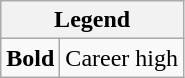<table class="wikitable mw-collapsible mw-collapsed">
<tr>
<th colspan="2">Legend</th>
</tr>
<tr>
<td><strong>Bold</strong></td>
<td>Career high</td>
</tr>
</table>
